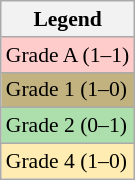<table class="wikitable" style="font-size:90%">
<tr>
<th scope="col">Legend</th>
</tr>
<tr style="background:#ffcccc">
<td>Grade A (1–1)</td>
</tr>
<tr style="background:#C2B280">
<td>Grade 1 (1–0)</td>
</tr>
<tr style="background:#ADDFAD">
<td>Grade 2 (0–1)</td>
</tr>
<tr style="background:#ffecb2">
<td>Grade 4 (1–0)</td>
</tr>
</table>
